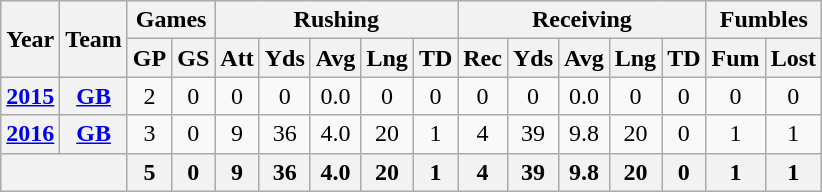<table class="wikitable" style="text-align:center;">
<tr>
<th rowspan="2">Year</th>
<th rowspan="2">Team</th>
<th colspan="2">Games</th>
<th colspan="5">Rushing</th>
<th colspan="5">Receiving</th>
<th colspan="2">Fumbles</th>
</tr>
<tr>
<th>GP</th>
<th>GS</th>
<th>Att</th>
<th>Yds</th>
<th>Avg</th>
<th>Lng</th>
<th>TD</th>
<th>Rec</th>
<th>Yds</th>
<th>Avg</th>
<th>Lng</th>
<th>TD</th>
<th>Fum</th>
<th>Lost</th>
</tr>
<tr>
<th><a href='#'>2015</a></th>
<th><a href='#'>GB</a></th>
<td>2</td>
<td>0</td>
<td>0</td>
<td>0</td>
<td>0.0</td>
<td>0</td>
<td>0</td>
<td>0</td>
<td>0</td>
<td>0.0</td>
<td>0</td>
<td>0</td>
<td>0</td>
<td>0</td>
</tr>
<tr>
<th><a href='#'>2016</a></th>
<th><a href='#'>GB</a></th>
<td>3</td>
<td>0</td>
<td>9</td>
<td>36</td>
<td>4.0</td>
<td>20</td>
<td>1</td>
<td>4</td>
<td>39</td>
<td>9.8</td>
<td>20</td>
<td>0</td>
<td>1</td>
<td>1</td>
</tr>
<tr>
<th colspan="2"></th>
<th>5</th>
<th>0</th>
<th>9</th>
<th>36</th>
<th>4.0</th>
<th>20</th>
<th>1</th>
<th>4</th>
<th>39</th>
<th>9.8</th>
<th>20</th>
<th>0</th>
<th>1</th>
<th>1</th>
</tr>
</table>
